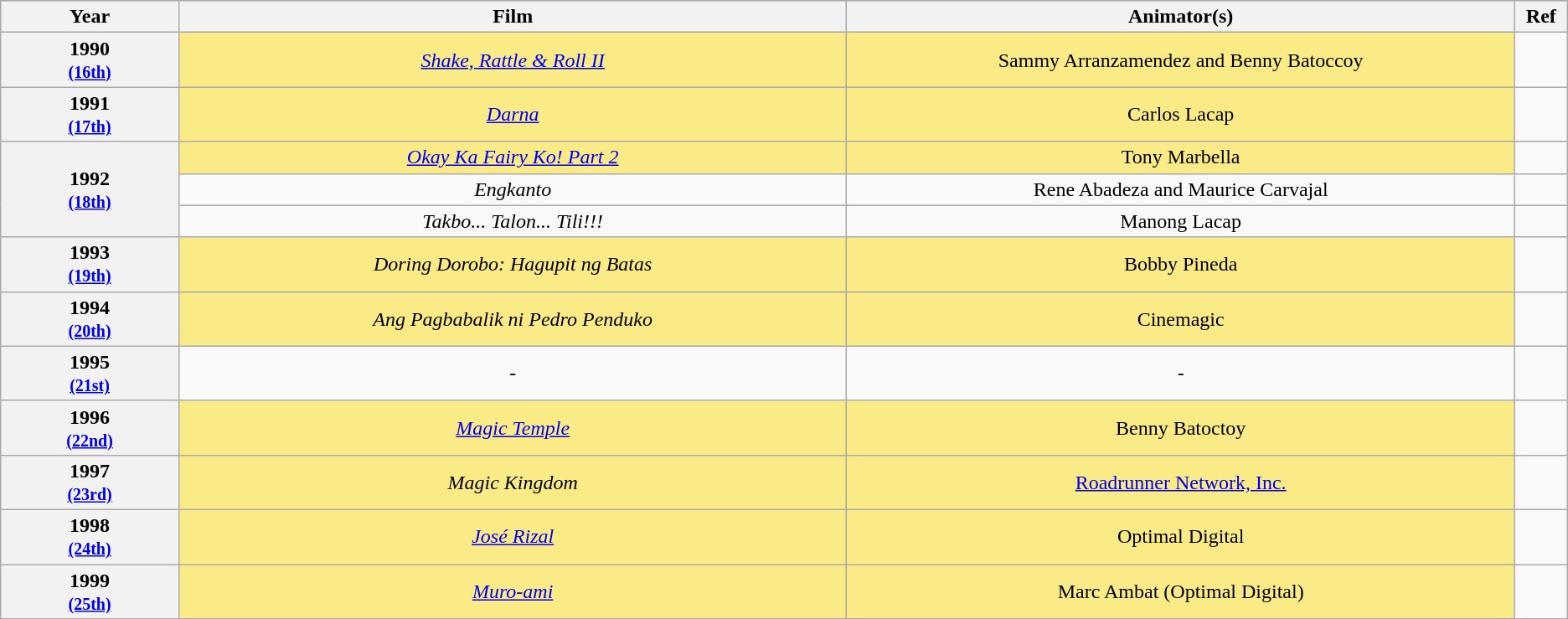<table class="wikitable" style="text-align:center;">
<tr style="background:#bebebe;">
<th scope="col" style="width:8%;">Year</th>
<th scope="col" style="width:30%;">Film</th>
<th scope="col" style="width:30%;">Animator(s)</th>
<th scope="col" style="width:2%;">Ref</th>
</tr>
<tr>
<th scope="row" style="text-align:center">1990 <br><small><a href='#'>(16th)</a> </small></th>
<td style="background:#FAEB86"><em><a href='#'>Shake, Rattle & Roll II</a></em></td>
<td style="background:#FAEB86">Sammy Arranzamendez and Benny Batoccoy</td>
<td></td>
</tr>
<tr>
<th scope="row" style="text-align:center">1991 <br><small><a href='#'>(17th)</a> </small></th>
<td style="background:#FAEB86"><em><a href='#'>Darna</a></em></td>
<td style="background:#FAEB86">Carlos Lacap</td>
<td></td>
</tr>
<tr>
<th rowspan="3" scope="row" style="text-align:center">1992 <br><small><a href='#'>(18th)</a> </small></th>
<td style="background:#FAEB86"><em><a href='#'>Okay Ka Fairy Ko! Part 2</a></em></td>
<td style="background:#FAEB86">Tony Marbella</td>
<td></td>
</tr>
<tr>
<td><em>Engkanto</em></td>
<td>Rene Abadeza and Maurice Carvajal</td>
<td></td>
</tr>
<tr>
<td><em>Takbo... Talon... Tili!!!</em></td>
<td>Manong Lacap</td>
<td></td>
</tr>
<tr>
<th scope="row" style="text-align:center">1993 <br><small><a href='#'>(19th)</a> </small></th>
<td style="background:#FAEB86"><em>Doring Dorobo: Hagupit ng Batas</em></td>
<td style="background:#FAEB86">Bobby Pineda</td>
<td></td>
</tr>
<tr>
<th scope="row" style="text-align:center">1994 <br><small><a href='#'>(20th)</a> </small></th>
<td style="background:#FAEB86"><em>Ang Pagbabalik ni Pedro Penduko</em></td>
<td style="background:#FAEB86">Cinemagic</td>
<td></td>
</tr>
<tr>
<th scope="row" style="text-align:center">1995 <br><small><a href='#'>(21st)</a> </small></th>
<td>-</td>
<td>-</td>
<td></td>
</tr>
<tr>
<th scope="row" style="text-align:center">1996 <br><small><a href='#'>(22nd)</a> </small></th>
<td style="background:#FAEB86"><em><a href='#'>Magic Temple</a></em></td>
<td style="background:#FAEB86">Benny Batoctoy</td>
<td></td>
</tr>
<tr>
<th scope="row" style="text-align:center">1997 <br><small><a href='#'>(23rd)</a> </small></th>
<td style="background:#FAEB86"><em>Magic Kingdom</em></td>
<td style="background:#FAEB86"><a href='#'>Roadrunner Network, Inc.</a></td>
<td></td>
</tr>
<tr>
<th scope="row" style="text-align:center">1998 <br><small><a href='#'>(24th)</a> </small></th>
<td style="background:#FAEB86"><em><a href='#'>José Rizal</a></em></td>
<td style="background:#FAEB86">Optimal Digital</td>
<td></td>
</tr>
<tr>
<th scope="row" style="text-align:center">1999 <br><small><a href='#'>(25th)</a> </small></th>
<td style="background:#FAEB86"><em><a href='#'>Muro-ami</a></em></td>
<td style="background:#FAEB86">Marc Ambat (Optimal Digital)</td>
<td></td>
</tr>
</table>
